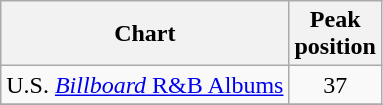<table class="wikitable">
<tr>
<th>Chart</th>
<th>Peak<br>position</th>
</tr>
<tr>
<td>U.S. <a href='#'><em>Billboard</em> R&B Albums</a></td>
<td align="center">37</td>
</tr>
<tr>
</tr>
</table>
